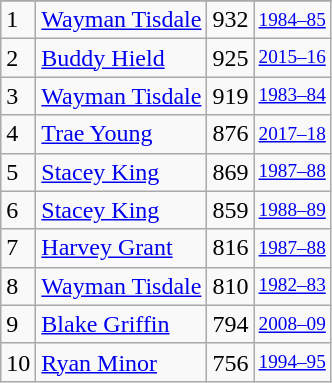<table class="wikitable">
<tr>
</tr>
<tr>
<td>1</td>
<td><a href='#'>Wayman Tisdale</a></td>
<td>932</td>
<td style="font-size:80%;"><a href='#'>1984–85</a></td>
</tr>
<tr>
<td>2</td>
<td><a href='#'>Buddy Hield</a></td>
<td>925</td>
<td style="font-size:80%;"><a href='#'>2015–16</a></td>
</tr>
<tr>
<td>3</td>
<td><a href='#'>Wayman Tisdale</a></td>
<td>919</td>
<td style="font-size:80%;"><a href='#'>1983–84</a></td>
</tr>
<tr>
<td>4</td>
<td><a href='#'>Trae Young</a></td>
<td>876</td>
<td style="font-size:80%;"><a href='#'>2017–18</a></td>
</tr>
<tr>
<td>5</td>
<td><a href='#'>Stacey King</a></td>
<td>869</td>
<td style="font-size:80%;"><a href='#'>1987–88</a></td>
</tr>
<tr>
<td>6</td>
<td><a href='#'>Stacey King</a></td>
<td>859</td>
<td style="font-size:80%;"><a href='#'>1988–89</a></td>
</tr>
<tr>
<td>7</td>
<td><a href='#'>Harvey Grant</a></td>
<td>816</td>
<td style="font-size:80%;"><a href='#'>1987–88</a></td>
</tr>
<tr>
<td>8</td>
<td><a href='#'>Wayman Tisdale</a></td>
<td>810</td>
<td style="font-size:80%;"><a href='#'>1982–83</a></td>
</tr>
<tr>
<td>9</td>
<td><a href='#'>Blake Griffin</a></td>
<td>794</td>
<td style="font-size:80%;"><a href='#'>2008–09</a></td>
</tr>
<tr>
<td>10</td>
<td><a href='#'>Ryan Minor</a></td>
<td>756</td>
<td style="font-size:80%;"><a href='#'>1994–95</a></td>
</tr>
</table>
